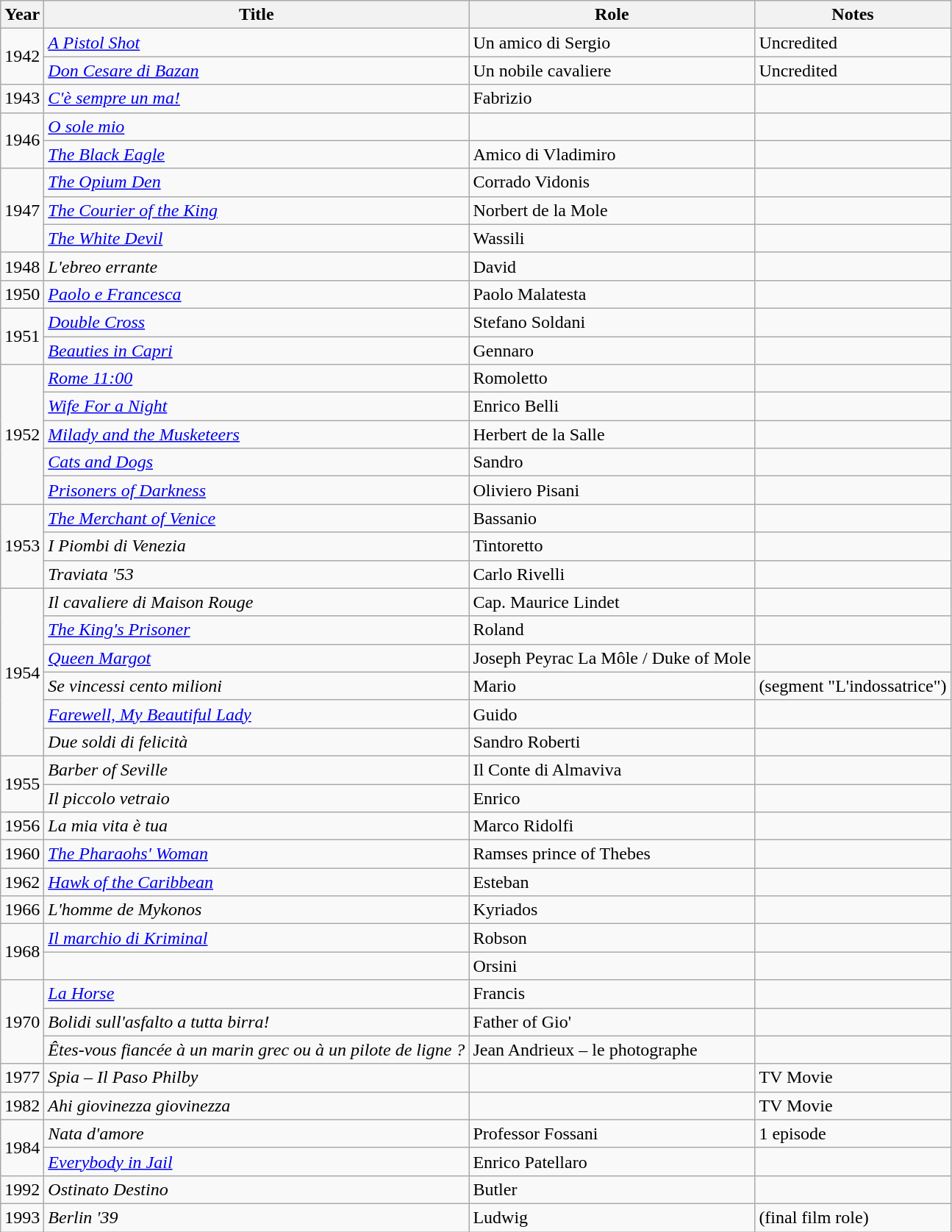<table class="wikitable sortable">
<tr>
<th>Year</th>
<th>Title</th>
<th>Role</th>
<th class="unsortable">Notes</th>
</tr>
<tr>
<td rowspan=2>1942</td>
<td><em><a href='#'>A Pistol Shot</a></em></td>
<td>Un amico di Sergio</td>
<td>Uncredited</td>
</tr>
<tr>
<td><em><a href='#'>Don Cesare di Bazan</a></em></td>
<td>Un nobile cavaliere</td>
<td>Uncredited</td>
</tr>
<tr>
<td>1943</td>
<td><em><a href='#'>C'è sempre un ma!</a></em></td>
<td>Fabrizio</td>
<td></td>
</tr>
<tr>
<td rowspan=2>1946</td>
<td><em><a href='#'>O sole mio</a></em></td>
<td></td>
<td></td>
</tr>
<tr>
<td><em><a href='#'>The Black Eagle</a></em></td>
<td>Amico di Vladimiro</td>
<td></td>
</tr>
<tr>
<td rowspan=3>1947</td>
<td><em><a href='#'>The Opium Den</a></em></td>
<td>Corrado Vidonis</td>
<td></td>
</tr>
<tr>
<td><em><a href='#'>The Courier of the King</a></em></td>
<td>Norbert de la Mole</td>
<td></td>
</tr>
<tr>
<td><em><a href='#'>The White Devil</a></em></td>
<td>Wassili</td>
<td></td>
</tr>
<tr>
<td>1948</td>
<td><em>L'ebreo errante</em></td>
<td>David</td>
<td></td>
</tr>
<tr>
<td>1950</td>
<td><em><a href='#'>Paolo e Francesca</a></em></td>
<td>Paolo Malatesta</td>
<td></td>
</tr>
<tr>
<td rowspan=2>1951</td>
<td><em><a href='#'>Double Cross</a></em></td>
<td>Stefano Soldani</td>
<td></td>
</tr>
<tr>
<td><em><a href='#'>Beauties in Capri</a></em></td>
<td>Gennaro</td>
<td></td>
</tr>
<tr>
<td rowspan=5>1952</td>
<td><em><a href='#'>Rome 11:00</a></em></td>
<td>Romoletto</td>
<td></td>
</tr>
<tr>
<td><em><a href='#'>Wife For a Night</a></em></td>
<td>Enrico Belli</td>
<td></td>
</tr>
<tr>
<td><em><a href='#'>Milady and the Musketeers</a></em></td>
<td>Herbert de la Salle</td>
<td></td>
</tr>
<tr>
<td><em><a href='#'>Cats and Dogs</a></em></td>
<td>Sandro</td>
<td></td>
</tr>
<tr>
<td><em><a href='#'>Prisoners of Darkness</a></em></td>
<td>Oliviero Pisani</td>
<td></td>
</tr>
<tr>
<td rowspan=3>1953</td>
<td><em><a href='#'>The Merchant of Venice</a></em></td>
<td>Bassanio</td>
<td></td>
</tr>
<tr>
<td><em>I Piombi di Venezia</em></td>
<td>Tintoretto</td>
<td></td>
</tr>
<tr>
<td><em>Traviata '53</em></td>
<td>Carlo Rivelli</td>
<td></td>
</tr>
<tr>
<td rowspan=6>1954</td>
<td><em>Il cavaliere di Maison Rouge</em></td>
<td>Cap. Maurice Lindet</td>
<td></td>
</tr>
<tr>
<td><em><a href='#'>The King's Prisoner</a></em></td>
<td>Roland</td>
<td></td>
</tr>
<tr>
<td><em><a href='#'>Queen Margot</a></em></td>
<td>Joseph Peyrac La Môle / Duke of Mole</td>
<td></td>
</tr>
<tr>
<td><em>Se vincessi cento milioni</em></td>
<td>Mario</td>
<td>(segment "L'indossatrice")</td>
</tr>
<tr>
<td><em><a href='#'>Farewell, My Beautiful Lady</a></em></td>
<td>Guido</td>
<td></td>
</tr>
<tr>
<td><em>Due soldi di felicità</em></td>
<td>Sandro Roberti</td>
<td></td>
</tr>
<tr>
<td rowspan=2>1955</td>
<td><em>Barber of Seville</em></td>
<td>Il Conte di Almaviva</td>
<td></td>
</tr>
<tr>
<td><em>Il piccolo vetraio</em></td>
<td>Enrico</td>
<td></td>
</tr>
<tr>
<td>1956</td>
<td><em>La mia vita è tua</em></td>
<td>Marco Ridolfi</td>
<td></td>
</tr>
<tr>
<td>1960</td>
<td><em><a href='#'>The Pharaohs' Woman</a></em></td>
<td>Ramses prince of Thebes</td>
<td></td>
</tr>
<tr>
<td>1962</td>
<td><em><a href='#'>Hawk of the Caribbean</a></em></td>
<td>Esteban</td>
<td></td>
</tr>
<tr>
<td>1966</td>
<td><em>L'homme de Mykonos</em></td>
<td>Kyriados</td>
<td></td>
</tr>
<tr>
<td rowspan=2>1968</td>
<td><em><a href='#'>Il marchio di Kriminal</a></em></td>
<td>Robson</td>
<td></td>
</tr>
<tr>
<td><em></em></td>
<td>Orsini</td>
<td></td>
</tr>
<tr>
<td rowspan=3>1970</td>
<td><em><a href='#'>La Horse</a></em></td>
<td>Francis</td>
<td></td>
</tr>
<tr>
<td><em>Bolidi sull'asfalto a tutta birra!</em></td>
<td>Father of Gio'</td>
<td></td>
</tr>
<tr>
<td><em>Êtes-vous fiancée à un marin grec ou à un pilote de ligne ?</em></td>
<td>Jean Andrieux – le photographe</td>
<td></td>
</tr>
<tr>
<td>1977</td>
<td><em>Spia – Il Paso Philby</em></td>
<td></td>
<td>TV Movie</td>
</tr>
<tr>
<td>1982</td>
<td><em>Ahi giovinezza giovinezza</em></td>
<td></td>
<td>TV Movie</td>
</tr>
<tr>
<td rowspan=2>1984</td>
<td><em>Nata d'amore</em></td>
<td>Professor Fossani</td>
<td>1 episode</td>
</tr>
<tr>
<td><em><a href='#'>Everybody in Jail</a></em></td>
<td>Enrico Patellaro</td>
<td></td>
</tr>
<tr>
<td>1992</td>
<td><em>Ostinato Destino</em></td>
<td>Butler</td>
<td></td>
</tr>
<tr>
<td>1993</td>
<td><em>Berlin '39</em></td>
<td>Ludwig</td>
<td>(final film role)</td>
</tr>
</table>
